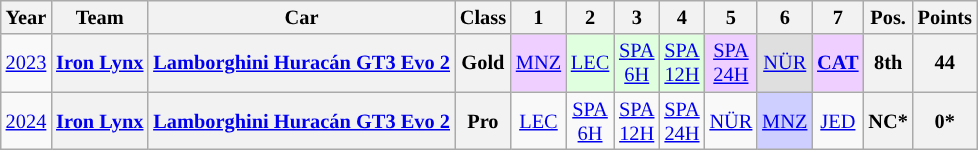<table class="wikitable" border="1" style="text-align:center; font-size:85%;">
<tr>
<th>Year</th>
<th>Team</th>
<th>Car</th>
<th>Class</th>
<th>1</th>
<th>2</th>
<th>3</th>
<th>4</th>
<th>5</th>
<th>6</th>
<th>7</th>
<th>Pos.</th>
<th>Points</th>
</tr>
<tr>
<td><a href='#'>2023</a></td>
<th nowrap><a href='#'>Iron Lynx</a></th>
<th nowrap><a href='#'>Lamborghini Huracán GT3 Evo 2</a></th>
<th>Gold</th>
<td style="background:#EFCFFF;"><a href='#'>MNZ</a><br></td>
<td style="background:#DFFFDF;"><a href='#'>LEC</a><br></td>
<td style="background:#DFFFDF;"><a href='#'>SPA<br>6H</a><br></td>
<td style="background:#DFFFDF;"><a href='#'>SPA<br>12H</a><br></td>
<td style="background:#EFCFFF;"><a href='#'>SPA<br>24H</a><br></td>
<td style="background:#DFDFDF;"><a href='#'>NÜR</a><br></td>
<td style="background:#EFCFFF;"><strong><a href='#'>CAT</a></strong><br></td>
<th>8th</th>
<th>44</th>
</tr>
<tr>
<td><a href='#'>2024</a></td>
<th nowrap><a href='#'>Iron Lynx</a></th>
<th nowrap><a href='#'>Lamborghini Huracán GT3 Evo 2</a></th>
<th>Pro</th>
<td style="background:#;"><a href='#'>LEC</a><br></td>
<td style="background:#C;"><a href='#'>SPA<br>6H</a><br></td>
<td style="background:#;"><a href='#'>SPA<br>12H</a><br></td>
<td style="background:#;"><a href='#'>SPA<br>24H</a><br></td>
<td style="background:#;"><a href='#'>NÜR</a><br></td>
<td style="background:#CFCFFF;"><a href='#'>MNZ</a><br></td>
<td style="background:#;"><a href='#'>JED</a><br></td>
<th>NC*</th>
<th>0*</th>
</tr>
</table>
